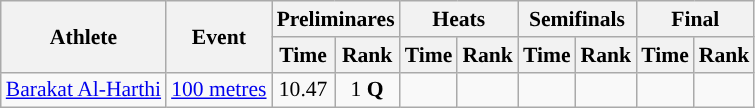<table class=wikitable style="font-size:90%;">
<tr>
<th rowspan=2>Athlete</th>
<th rowspan=2>Event</th>
<th colspan=2>Preliminares</th>
<th colspan=2>Heats</th>
<th colspan=2>Semifinals</th>
<th colspan=2>Final</th>
</tr>
<tr>
<th>Time</th>
<th>Rank</th>
<th>Time</th>
<th>Rank</th>
<th>Time</th>
<th>Rank</th>
<th>Time</th>
<th>Rank</th>
</tr>
<tr>
<td><a href='#'>Barakat Al-Harthi</a></td>
<td><a href='#'>100 metres</a></td>
<td align="center">10.47</td>
<td align="center">1 <strong>Q</strong></td>
<td align="center"></td>
<td align="center"></td>
<td align="center"></td>
<td align="center"></td>
<td align="center"></td>
<td align="center"></td>
</tr>
</table>
